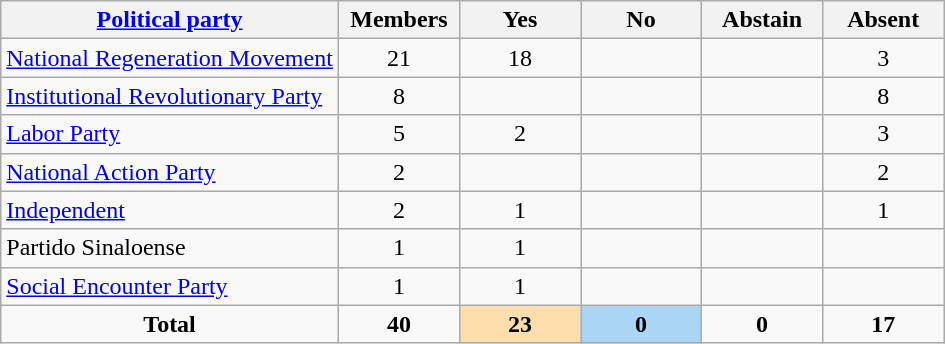<table class="wikitable">
<tr>
<th><a href='#'>Political party</a></th>
<th style="width:55pt;">Members</th>
<th style="width:55pt;">Yes</th>
<th style="width:55pt;">No</th>
<th style="width:55pt;">Abstain</th>
<th style="width:55pt;">Absent</th>
</tr>
<tr>
<td align="left"> <a href='#'>National Regeneration Movement</a></td>
<td style="text-align:center;">21</td>
<td style="text-align:center;">18</td>
<td style="text-align:center;"></td>
<td style="text-align:center;"></td>
<td style="text-align:center;">3</td>
</tr>
<tr>
<td align="left"> <a href='#'>Institutional Revolutionary Party</a></td>
<td style="text-align:center;">8</td>
<td style="text-align:center;"></td>
<td style="text-align:center;"></td>
<td style="text-align:center;"></td>
<td style="text-align:center;">8</td>
</tr>
<tr>
<td align="left"> <a href='#'>Labor Party</a></td>
<td style="text-align:center;">5</td>
<td style="text-align:center;">2</td>
<td style="text-align:center;"></td>
<td style="text-align:center;"></td>
<td style="text-align:center;">3</td>
</tr>
<tr>
<td align="left"> <a href='#'>National Action Party</a></td>
<td style="text-align:center;">2</td>
<td style="text-align:center;"></td>
<td style="text-align:center;"></td>
<td style="text-align:center;"></td>
<td style="text-align:center;">2</td>
</tr>
<tr>
<td align="left"> <a href='#'>Independent</a></td>
<td style="text-align:center;">2</td>
<td style="text-align:center;">1</td>
<td style="text-align:center;"></td>
<td style="text-align:center;"></td>
<td style="text-align:center;">1</td>
</tr>
<tr>
<td align="left"> Partido Sinaloense</td>
<td style="text-align:center;">1</td>
<td style="text-align:center;">1</td>
<td style="text-align:center;"></td>
<td style="text-align:center;"></td>
<td style="text-align:center;"></td>
</tr>
<tr>
<td align="left"> <a href='#'>Social Encounter Party</a></td>
<td style="text-align:center;">1</td>
<td style="text-align:center;">1</td>
<td style="text-align:center;"></td>
<td style="text-align:center;"></td>
<td style="text-align:center;"></td>
</tr>
<tr>
<td style="text-align:center;"><strong>Total</strong></td>
<td style="text-align:center;"><strong>40</strong></td>
<th style="background:#ffdead;"><strong>23</strong></th>
<th style="background:#abd5f5;"><strong>0</strong></th>
<td style="text-align:center;"><strong>0</strong></td>
<td style="text-align:center;"><strong>17</strong></td>
</tr>
</table>
